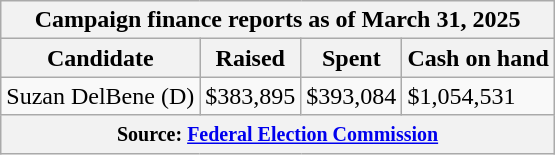<table class="wikitable sortable">
<tr>
<th colspan=4>Campaign finance reports as of March 31, 2025</th>
</tr>
<tr style="text-align:center;">
<th>Candidate</th>
<th>Raised</th>
<th>Spent</th>
<th>Cash on hand</th>
</tr>
<tr>
<td>Suzan DelBene (D)</td>
<td>$383,895</td>
<td>$393,084</td>
<td>$1,054,531</td>
</tr>
<tr>
<th colspan="4"><small>Source: <a href='#'>Federal Election Commission</a></small></th>
</tr>
</table>
